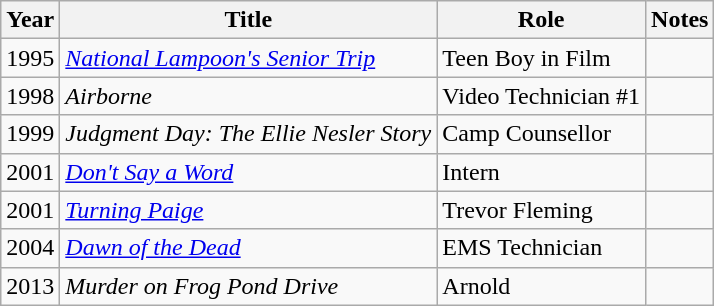<table class="wikitable sortable">
<tr>
<th>Year</th>
<th>Title</th>
<th>Role</th>
<th class="unsortable">Notes</th>
</tr>
<tr>
<td>1995</td>
<td><em><a href='#'>National Lampoon's Senior Trip</a></em></td>
<td>Teen Boy in Film</td>
<td></td>
</tr>
<tr>
<td>1998</td>
<td><em>Airborne</em></td>
<td>Video Technician #1</td>
<td></td>
</tr>
<tr>
<td>1999</td>
<td><em>Judgment Day: The Ellie Nesler Story</em></td>
<td>Camp Counsellor</td>
<td></td>
</tr>
<tr>
<td>2001</td>
<td><em><a href='#'>Don't Say a Word</a></em></td>
<td>Intern</td>
<td></td>
</tr>
<tr>
<td>2001</td>
<td><em><a href='#'>Turning Paige</a></em></td>
<td>Trevor Fleming</td>
<td></td>
</tr>
<tr>
<td>2004</td>
<td><a href='#'><em>Dawn of the Dead</em></a></td>
<td>EMS Technician</td>
<td></td>
</tr>
<tr>
<td>2013</td>
<td><em>Murder on Frog Pond Drive</em></td>
<td>Arnold</td>
<td></td>
</tr>
</table>
